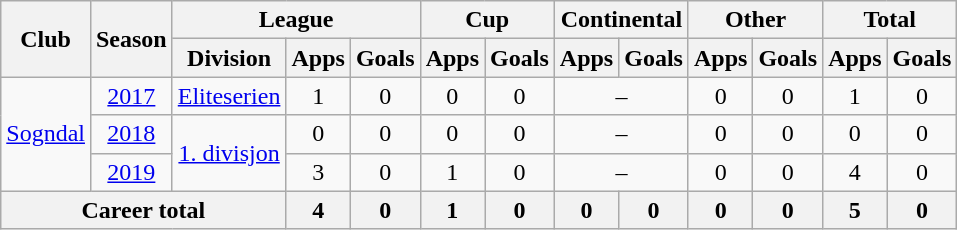<table class="wikitable" style="text-align: center;">
<tr>
<th rowspan="2">Club</th>
<th rowspan="2">Season</th>
<th colspan="3">League</th>
<th colspan="2">Cup</th>
<th colspan="2">Continental</th>
<th colspan="2">Other</th>
<th colspan="2">Total</th>
</tr>
<tr>
<th>Division</th>
<th>Apps</th>
<th>Goals</th>
<th>Apps</th>
<th>Goals</th>
<th>Apps</th>
<th>Goals</th>
<th>Apps</th>
<th>Goals</th>
<th>Apps</th>
<th>Goals</th>
</tr>
<tr>
<td valign="center" rowspan="3"><a href='#'>Sogndal</a></td>
<td><a href='#'>2017</a></td>
<td><a href='#'>Eliteserien</a></td>
<td>1</td>
<td>0</td>
<td>0</td>
<td>0</td>
<td colspan="2">–</td>
<td>0</td>
<td>0</td>
<td>1</td>
<td>0</td>
</tr>
<tr>
<td><a href='#'>2018</a></td>
<td rowspan="2"><a href='#'>1. divisjon</a></td>
<td>0</td>
<td>0</td>
<td>0</td>
<td>0</td>
<td colspan="2">–</td>
<td>0</td>
<td>0</td>
<td>0</td>
<td>0</td>
</tr>
<tr>
<td><a href='#'>2019</a></td>
<td>3</td>
<td>0</td>
<td>1</td>
<td>0</td>
<td colspan="2">–</td>
<td>0</td>
<td>0</td>
<td>4</td>
<td>0</td>
</tr>
<tr>
<th colspan="3">Career total</th>
<th>4</th>
<th>0</th>
<th>1</th>
<th>0</th>
<th>0</th>
<th>0</th>
<th>0</th>
<th>0</th>
<th>5</th>
<th>0</th>
</tr>
</table>
